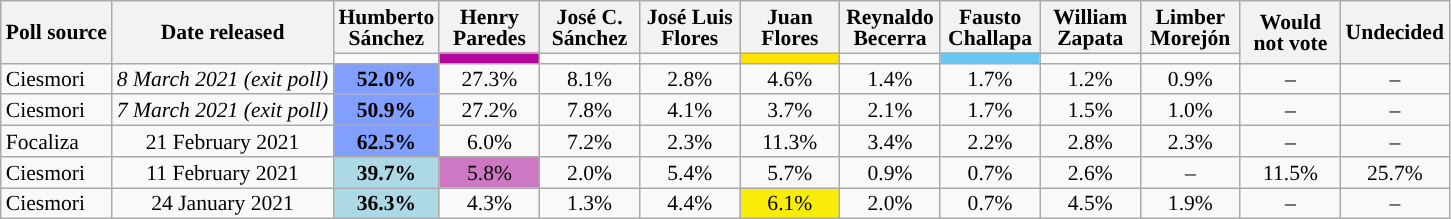<table class="wikitable" style="text-align:center;font-size:90%;line-height:14px;">
<tr>
<th rowspan="2">Poll source</th>
<th rowspan="2">Date released</th>
<th style="width:60px">Humberto Sánchez</th>
<th style="width:60px">Henry Paredes</th>
<th style="width:60px">José C. Sánchez</th>
<th style="width:60px">José Luis Flores</th>
<th style="width:60px">Juan Flores</th>
<th style="width:60px">Reynaldo Becerra</th>
<th style="width:60px">Fausto Challapa</th>
<th style="width:60px">William Zapata</th>
<th style="width:60px">Limber Morejón</th>
<th rowspan="2" style="width:60px">Would not vote</th>
<th rowspan="2" style="width:60px">Undecided</th>
</tr>
<tr>
<td style="background:"></td>
<td style="background:#B1079B"></td>
<td style="background:"></td>
<td style="background:"></td>
<td style="background:#FFE400"></td>
<td style="background:"></td>
<td style="background:#66C8F2"></td>
<td style="background:"></td>
<td style="background:"></td>
</tr>
<tr>
<td style="text-align:left;">Ciesmori</td>
<td><em>8 March 2021 (exit poll)</em></td>
<td style="background:#809fff"><strong>52.0%</strong></td>
<td>27.3%</td>
<td>8.1%</td>
<td>2.8%</td>
<td>4.6%</td>
<td>1.4%</td>
<td>1.7%</td>
<td>1.2%</td>
<td>0.9%</td>
<td>–</td>
<td>–</td>
</tr>
<tr>
<td style="text-align:left;">Ciesmori</td>
<td><em>7 March 2021 (exit poll)</em></td>
<td style="background:#809fff"><strong>50.9%</strong></td>
<td>27.2%</td>
<td>7.8%</td>
<td>4.1%</td>
<td>3.7%</td>
<td>2.1%</td>
<td>1.7%</td>
<td>1.5%</td>
<td>1.0%</td>
<td>–</td>
<td>–</td>
</tr>
<tr>
<td style="text-align:left;">Focaliza</td>
<td>21 February 2021</td>
<td style="background:#809fff"><strong>62.5%</strong></td>
<td>6.0%</td>
<td>7.2%</td>
<td>2.3%</td>
<td>11.3%</td>
<td>3.4%</td>
<td>2.2%</td>
<td>2.8%</td>
<td>2.3%</td>
<td>–</td>
<td>–</td>
</tr>
<tr>
<td style="text-align:left;">Ciesmori</td>
<td>11 February 2021</td>
<td style="background:lightblue"><strong>39.7%</strong></td>
<td style="background:#CC78C3">5.8%</td>
<td>2.0%</td>
<td>5.4%</td>
<td>5.7%</td>
<td>0.9%</td>
<td>0.7%</td>
<td>2.6%</td>
<td>–</td>
<td>11.5%</td>
<td>25.7%</td>
</tr>
<tr>
<td style="text-align:left;">Ciesmori</td>
<td>24 January 2021</td>
<td style="background:lightblue"><strong>36.3%</strong></td>
<td>4.3%</td>
<td>1.3%</td>
<td>4.4%</td>
<td style="background:#faec09">6.1%</td>
<td>2.0%</td>
<td>0.7%</td>
<td>4.5%</td>
<td>1.9%</td>
<td>–</td>
<td>–</td>
</tr>
</table>
